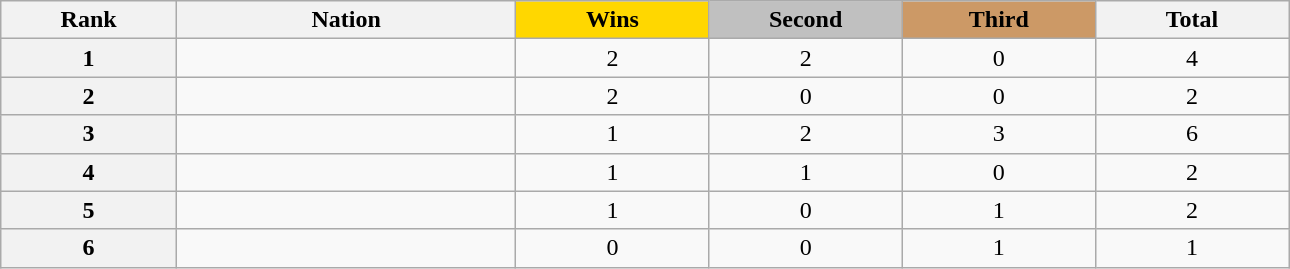<table class="wikitable collapsible autocollapse plainrowheaders" width="68%" style="text-align:center;">
<tr>
<th width="100px" class="hintergrundfarbe5">Rank</th>
<th width="200px" class="hintergrundfarbe6">Nation</th>
<th style="background:    gold; width:15%">Wins</th>
<th style="background:  silver; width:15%">Second</th>
<th style="background: #CC9966; width:15%">Third</th>
<th class="hintergrundfarbe6" style="width:15%">Total</th>
</tr>
<tr>
<th>1</th>
<td style="text-align:left"></td>
<td>2</td>
<td>2</td>
<td>0</td>
<td>4</td>
</tr>
<tr>
<th>2</th>
<td style="text-align:left"></td>
<td>2</td>
<td>0</td>
<td>0</td>
<td>2</td>
</tr>
<tr>
<th>3</th>
<td style="text-align:left"></td>
<td>1</td>
<td>2</td>
<td>3</td>
<td>6</td>
</tr>
<tr>
<th>4</th>
<td style="text-align:left"></td>
<td>1</td>
<td>1</td>
<td>0</td>
<td>2</td>
</tr>
<tr>
<th>5</th>
<td style="text-align:left"></td>
<td>1</td>
<td>0</td>
<td>1</td>
<td>2</td>
</tr>
<tr>
<th>6</th>
<td style="text-align:left"><br></td>
<td>0</td>
<td>0</td>
<td>1</td>
<td>1</td>
</tr>
</table>
